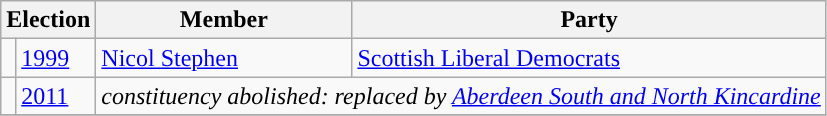<table class="wikitable">
<tr>
<th colspan="2">Election</th>
<th>Member</th>
<th>Party</th>
</tr>
<tr>
<td style="background-color: "></td>
<td><a href='#'>1999</a></td>
<td><a href='#'>Nicol Stephen</a></td>
<td><a href='#'>Scottish Liberal Democrats</a></td>
</tr>
<tr>
<td style="background-color:"></td>
<td><a href='#'>2011</a></td>
<td colspan="3"><em>constituency abolished: replaced by <a href='#'>Aberdeen South and North Kincardine</a></em></td>
</tr>
<tr>
</tr>
</table>
